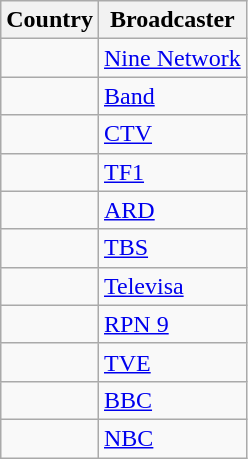<table class="wikitable">
<tr>
<th align=center>Country</th>
<th align=center>Broadcaster</th>
</tr>
<tr>
<td></td>
<td><a href='#'>Nine Network</a></td>
</tr>
<tr>
<td></td>
<td><a href='#'>Band</a></td>
</tr>
<tr>
<td></td>
<td><a href='#'>CTV</a></td>
</tr>
<tr>
<td></td>
<td><a href='#'>TF1</a></td>
</tr>
<tr>
<td></td>
<td><a href='#'>ARD</a></td>
</tr>
<tr>
<td></td>
<td><a href='#'>TBS</a></td>
</tr>
<tr>
<td></td>
<td><a href='#'>Televisa</a></td>
</tr>
<tr>
<td></td>
<td><a href='#'>RPN 9</a></td>
</tr>
<tr>
<td></td>
<td><a href='#'>TVE</a></td>
</tr>
<tr>
<td></td>
<td><a href='#'>BBC</a></td>
</tr>
<tr>
<td></td>
<td><a href='#'>NBC</a></td>
</tr>
</table>
